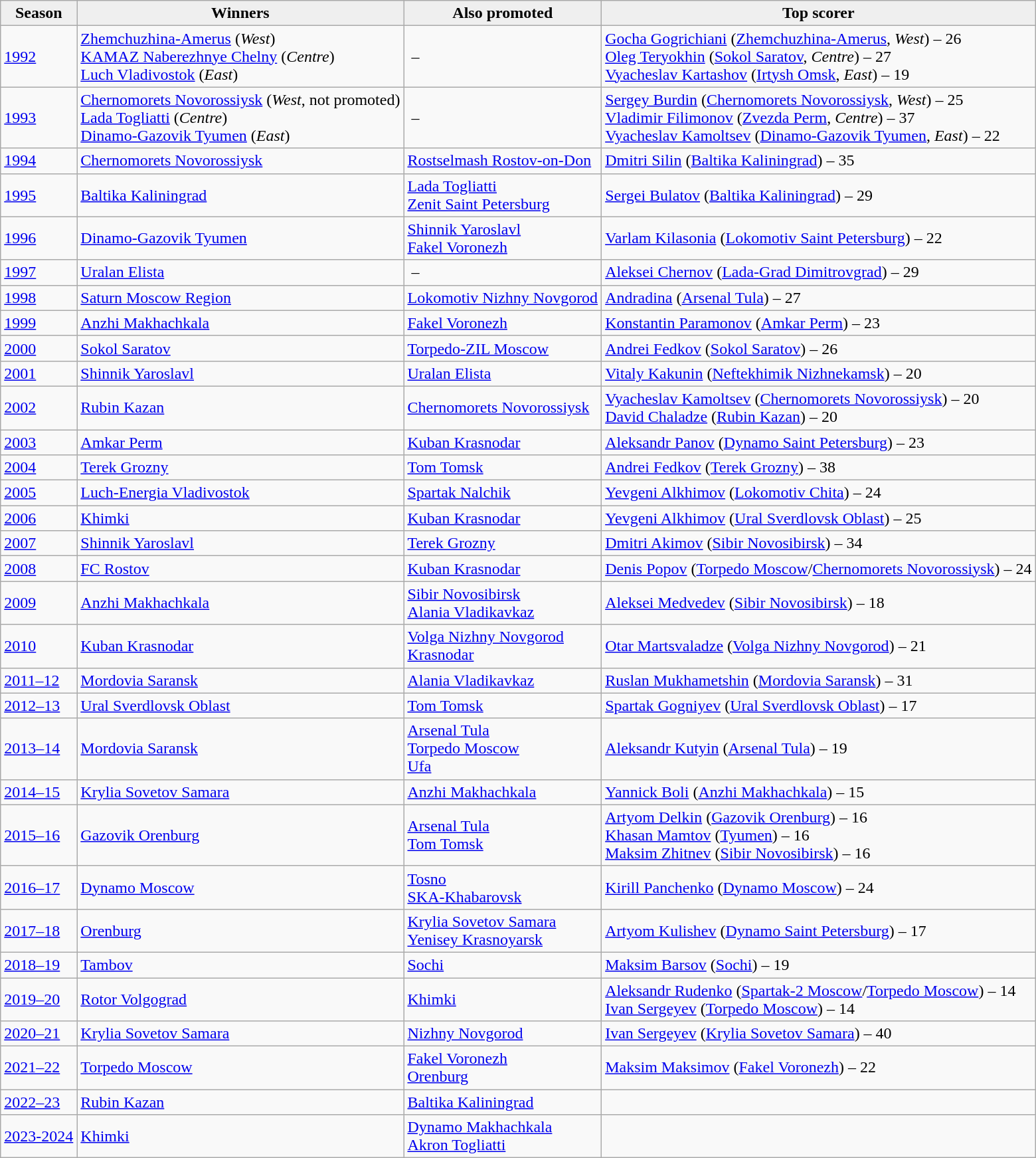<table class="wikitable">
<tr>
<th style="background:#efefef;">Season</th>
<th style="background:#efefef;">Winners</th>
<th style="background:#efefef;">Also promoted</th>
<th style="background:#efefef;">Top scorer</th>
</tr>
<tr>
<td><a href='#'>1992</a></td>
<td><a href='#'>Zhemchuzhina-Amerus</a> (<em>West</em>) <br><a href='#'>KAMAZ Naberezhnye Chelny</a> (<em>Centre</em>) <br><a href='#'>Luch Vladivostok</a> (<em>East</em>)</td>
<td> –</td>
<td> <a href='#'>Gocha Gogrichiani</a> (<a href='#'>Zhemchuzhina-Amerus</a>, <em>West</em>) – 26<br>  <a href='#'>Oleg Teryokhin</a> (<a href='#'>Sokol Saratov</a>, <em>Centre</em>) – 27<br> <a href='#'>Vyacheslav Kartashov</a> (<a href='#'>Irtysh Omsk</a>, <em>East</em>) – 19</td>
</tr>
<tr>
<td><a href='#'>1993</a></td>
<td><a href='#'>Chernomorets Novorossiysk</a> (<em>West</em>, not promoted)<br><a href='#'>Lada Togliatti</a> (<em>Centre</em>)<br><a href='#'>Dinamo-Gazovik Tyumen</a> (<em>East</em>)</td>
<td> –</td>
<td> <a href='#'>Sergey Burdin</a> (<a href='#'>Chernomorets Novorossiysk</a>, <em>West</em>) – 25<br>  <a href='#'>Vladimir Filimonov</a> (<a href='#'>Zvezda Perm</a>, <em>Centre</em>) – 37<br> <a href='#'>Vyacheslav Kamoltsev</a> (<a href='#'>Dinamo-Gazovik Tyumen</a>, <em>East</em>) – 22</td>
</tr>
<tr>
<td><a href='#'>1994</a></td>
<td><a href='#'>Chernomorets Novorossiysk</a></td>
<td><a href='#'>Rostselmash Rostov-on-Don</a></td>
<td> <a href='#'>Dmitri Silin</a> (<a href='#'>Baltika Kaliningrad</a>) – 35</td>
</tr>
<tr>
<td><a href='#'>1995</a></td>
<td><a href='#'>Baltika Kaliningrad</a></td>
<td><a href='#'>Lada Togliatti</a><br><a href='#'>Zenit Saint Petersburg</a></td>
<td> <a href='#'>Sergei Bulatov</a> (<a href='#'>Baltika Kaliningrad</a>) – 29</td>
</tr>
<tr>
<td><a href='#'>1996</a></td>
<td><a href='#'>Dinamo-Gazovik Tyumen</a></td>
<td><a href='#'>Shinnik Yaroslavl</a><br><a href='#'>Fakel Voronezh</a></td>
<td> <a href='#'>Varlam Kilasonia</a> (<a href='#'>Lokomotiv Saint Petersburg</a>) – 22</td>
</tr>
<tr>
<td><a href='#'>1997</a></td>
<td><a href='#'>Uralan Elista</a></td>
<td> –</td>
<td> <a href='#'>Aleksei Chernov</a> (<a href='#'>Lada-Grad Dimitrovgrad</a>) – 29</td>
</tr>
<tr>
<td><a href='#'>1998</a></td>
<td><a href='#'>Saturn Moscow Region</a></td>
<td><a href='#'>Lokomotiv Nizhny Novgorod</a></td>
<td> <a href='#'>Andradina</a> (<a href='#'>Arsenal Tula</a>) – 27</td>
</tr>
<tr>
<td><a href='#'>1999</a></td>
<td><a href='#'>Anzhi Makhachkala</a></td>
<td><a href='#'>Fakel Voronezh</a></td>
<td> <a href='#'>Konstantin Paramonov</a> (<a href='#'>Amkar Perm</a>) – 23</td>
</tr>
<tr>
<td><a href='#'>2000</a></td>
<td><a href='#'>Sokol Saratov</a></td>
<td><a href='#'>Torpedo-ZIL Moscow</a></td>
<td> <a href='#'>Andrei Fedkov</a> (<a href='#'>Sokol Saratov</a>) – 26</td>
</tr>
<tr>
<td><a href='#'>2001</a></td>
<td><a href='#'>Shinnik Yaroslavl</a></td>
<td><a href='#'>Uralan Elista</a></td>
<td> <a href='#'>Vitaly Kakunin</a> (<a href='#'>Neftekhimik Nizhnekamsk</a>) – 20</td>
</tr>
<tr>
<td><a href='#'>2002</a></td>
<td><a href='#'>Rubin Kazan</a></td>
<td><a href='#'>Chernomorets Novorossiysk</a></td>
<td> <a href='#'>Vyacheslav Kamoltsev</a> (<a href='#'>Chernomorets Novorossiysk</a>) – 20 <br>  <a href='#'>David Chaladze</a> (<a href='#'>Rubin Kazan</a>) – 20</td>
</tr>
<tr>
<td><a href='#'>2003</a></td>
<td><a href='#'>Amkar Perm</a></td>
<td><a href='#'>Kuban Krasnodar</a></td>
<td> <a href='#'>Aleksandr Panov</a> (<a href='#'>Dynamo Saint Petersburg</a>) – 23</td>
</tr>
<tr>
<td><a href='#'>2004</a></td>
<td><a href='#'>Terek Grozny</a></td>
<td><a href='#'>Tom Tomsk</a></td>
<td> <a href='#'>Andrei Fedkov</a> (<a href='#'>Terek Grozny</a>) – 38</td>
</tr>
<tr>
<td><a href='#'>2005</a></td>
<td><a href='#'>Luch-Energia Vladivostok</a></td>
<td><a href='#'>Spartak Nalchik</a></td>
<td> <a href='#'>Yevgeni Alkhimov</a> (<a href='#'>Lokomotiv Chita</a>) – 24</td>
</tr>
<tr>
<td><a href='#'>2006</a></td>
<td><a href='#'>Khimki</a></td>
<td><a href='#'>Kuban Krasnodar</a></td>
<td> <a href='#'>Yevgeni Alkhimov</a> (<a href='#'>Ural Sverdlovsk Oblast</a>) – 25</td>
</tr>
<tr>
<td><a href='#'>2007</a></td>
<td><a href='#'>Shinnik Yaroslavl</a></td>
<td><a href='#'>Terek Grozny</a></td>
<td> <a href='#'>Dmitri Akimov</a> (<a href='#'>Sibir Novosibirsk</a>) – 34</td>
</tr>
<tr>
<td><a href='#'>2008</a></td>
<td><a href='#'>FC Rostov</a></td>
<td><a href='#'>Kuban Krasnodar</a></td>
<td> <a href='#'>Denis Popov</a> (<a href='#'>Torpedo Moscow</a>/<a href='#'>Chernomorets Novorossiysk</a>) – 24</td>
</tr>
<tr>
<td><a href='#'>2009</a></td>
<td><a href='#'>Anzhi Makhachkala</a></td>
<td><a href='#'>Sibir Novosibirsk</a><br><a href='#'>Alania Vladikavkaz</a></td>
<td> <a href='#'>Aleksei Medvedev</a> (<a href='#'>Sibir Novosibirsk</a>) – 18</td>
</tr>
<tr>
<td><a href='#'>2010</a></td>
<td><a href='#'>Kuban Krasnodar</a></td>
<td><a href='#'>Volga Nizhny Novgorod</a><br><a href='#'>Krasnodar</a></td>
<td> <a href='#'>Otar Martsvaladze</a> (<a href='#'>Volga Nizhny Novgorod</a>) – 21</td>
</tr>
<tr>
<td><a href='#'>2011–12</a></td>
<td><a href='#'>Mordovia Saransk</a></td>
<td><a href='#'>Alania Vladikavkaz</a></td>
<td> <a href='#'>Ruslan Mukhametshin</a> (<a href='#'>Mordovia Saransk</a>) – 31</td>
</tr>
<tr>
<td><a href='#'>2012–13</a></td>
<td><a href='#'>Ural Sverdlovsk Oblast</a></td>
<td><a href='#'>Tom Tomsk</a></td>
<td> <a href='#'>Spartak Gogniyev</a> (<a href='#'>Ural Sverdlovsk Oblast</a>) – 17</td>
</tr>
<tr>
<td><a href='#'>2013–14</a></td>
<td><a href='#'>Mordovia Saransk</a></td>
<td><a href='#'>Arsenal Tula</a> <br><a href='#'>Torpedo Moscow</a> <br><a href='#'>Ufa</a></td>
<td> <a href='#'>Aleksandr Kutyin</a> (<a href='#'>Arsenal Tula</a>) – 19</td>
</tr>
<tr>
<td><a href='#'>2014–15</a></td>
<td><a href='#'>Krylia Sovetov Samara</a></td>
<td><a href='#'>Anzhi Makhachkala</a></td>
<td> <a href='#'>Yannick Boli</a> (<a href='#'>Anzhi Makhachkala</a>) – 15</td>
</tr>
<tr>
<td><a href='#'>2015–16</a></td>
<td><a href='#'>Gazovik Orenburg</a></td>
<td><a href='#'>Arsenal Tula</a> <br><a href='#'>Tom Tomsk</a></td>
<td> <a href='#'>Artyom Delkin</a> (<a href='#'>Gazovik Orenburg</a>) – 16 <br>  <a href='#'>Khasan Mamtov</a> (<a href='#'>Tyumen</a>) – 16 <br>  <a href='#'>Maksim Zhitnev</a> (<a href='#'>Sibir Novosibirsk</a>) – 16</td>
</tr>
<tr>
<td><a href='#'>2016–17</a></td>
<td><a href='#'>Dynamo Moscow</a></td>
<td><a href='#'>Tosno</a> <br><a href='#'>SKA-Khabarovsk</a></td>
<td> <a href='#'>Kirill Panchenko</a> (<a href='#'>Dynamo Moscow</a>) – 24</td>
</tr>
<tr>
<td><a href='#'>2017–18</a></td>
<td><a href='#'>Orenburg</a></td>
<td><a href='#'>Krylia Sovetov Samara</a> <br><a href='#'>Yenisey Krasnoyarsk</a></td>
<td> <a href='#'>Artyom Kulishev</a> (<a href='#'>Dynamo Saint Petersburg</a>) – 17</td>
</tr>
<tr>
<td><a href='#'>2018–19</a></td>
<td><a href='#'>Tambov</a></td>
<td><a href='#'>Sochi</a></td>
<td> <a href='#'>Maksim Barsov</a> (<a href='#'>Sochi</a>) – 19</td>
</tr>
<tr>
<td><a href='#'>2019–20</a></td>
<td><a href='#'>Rotor Volgograd</a></td>
<td><a href='#'>Khimki</a></td>
<td> <a href='#'>Aleksandr Rudenko</a> (<a href='#'>Spartak-2 Moscow</a>/<a href='#'>Torpedo Moscow</a>) – 14 <br>  <a href='#'>Ivan Sergeyev</a> (<a href='#'>Torpedo Moscow</a>) – 14</td>
</tr>
<tr>
<td><a href='#'>2020–21</a></td>
<td><a href='#'>Krylia Sovetov Samara</a></td>
<td><a href='#'>Nizhny Novgorod</a></td>
<td> <a href='#'>Ivan Sergeyev</a> (<a href='#'>Krylia Sovetov Samara</a>) – 40</td>
</tr>
<tr>
<td><a href='#'>2021–22</a></td>
<td><a href='#'>Torpedo Moscow</a></td>
<td><a href='#'>Fakel Voronezh</a><br><a href='#'>Orenburg</a></td>
<td> <a href='#'>Maksim Maksimov</a> (<a href='#'>Fakel Voronezh</a>) – 22</td>
</tr>
<tr>
<td><a href='#'>2022–23</a></td>
<td><a href='#'>Rubin Kazan</a></td>
<td><a href='#'>Baltika Kaliningrad</a></td>
<td></td>
</tr>
<tr>
<td><a href='#'>2023-2024</a></td>
<td><a href='#'>Khimki</a></td>
<td><a href='#'>Dynamo Makhachkala</a> <br> <a href='#'>Akron Togliatti</a></td>
<td></td>
</tr>
</table>
